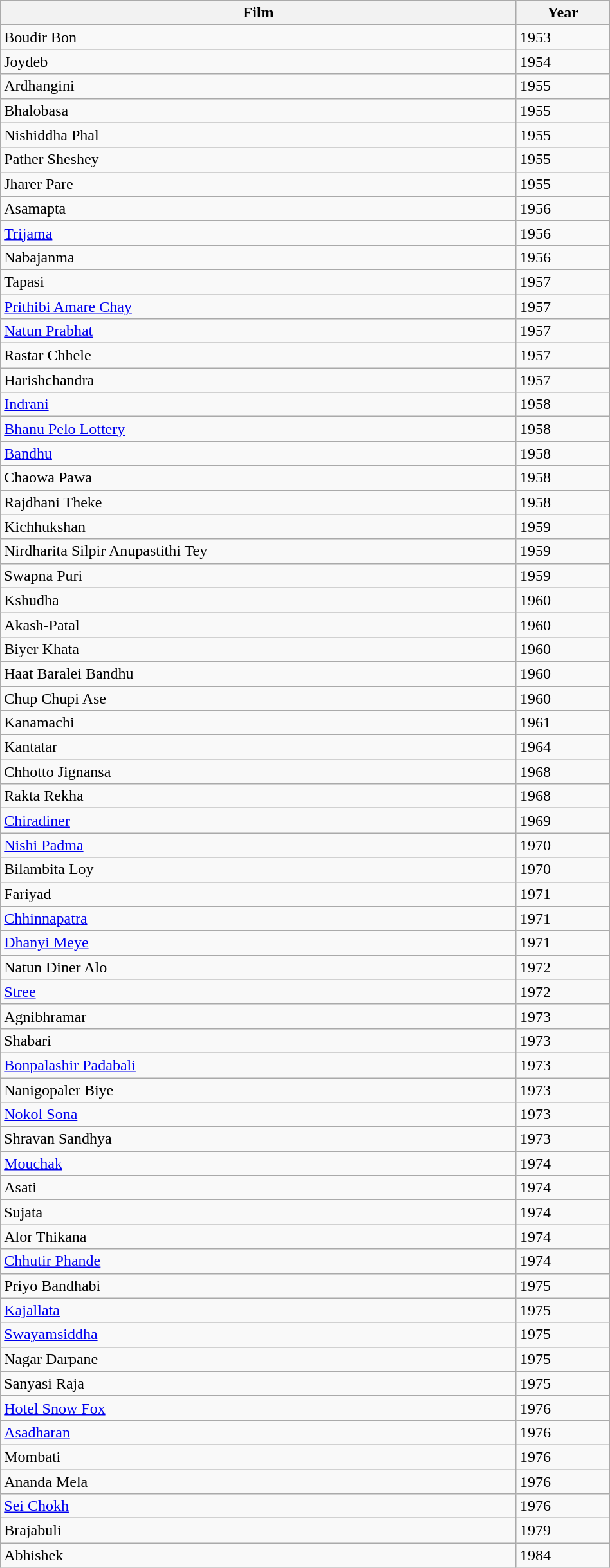<table Class="wikitable" width=50%>
<tr>
<th>Film</th>
<th>Year</th>
</tr>
<tr>
<td>Boudir Bon</td>
<td>1953</td>
</tr>
<tr>
<td>Joydeb</td>
<td>1954</td>
</tr>
<tr>
<td>Ardhangini</td>
<td>1955</td>
</tr>
<tr>
<td>Bhalobasa</td>
<td>1955</td>
</tr>
<tr>
<td>Nishiddha Phal</td>
<td>1955</td>
</tr>
<tr>
<td>Pather Sheshey</td>
<td>1955</td>
</tr>
<tr>
<td>Jharer Pare</td>
<td>1955</td>
</tr>
<tr>
<td>Asamapta</td>
<td>1956</td>
</tr>
<tr>
<td><a href='#'>Trijama</a></td>
<td>1956</td>
</tr>
<tr>
<td>Nabajanma</td>
<td>1956</td>
</tr>
<tr>
<td>Tapasi</td>
<td>1957</td>
</tr>
<tr>
<td><a href='#'>Prithibi Amare Chay</a></td>
<td>1957</td>
</tr>
<tr>
<td><a href='#'>Natun Prabhat</a></td>
<td>1957</td>
</tr>
<tr>
<td>Rastar Chhele</td>
<td>1957</td>
</tr>
<tr>
<td>Harishchandra</td>
<td>1957</td>
</tr>
<tr>
<td><a href='#'>Indrani</a></td>
<td>1958</td>
</tr>
<tr>
<td><a href='#'>Bhanu Pelo Lottery</a></td>
<td>1958</td>
</tr>
<tr>
<td><a href='#'>Bandhu</a></td>
<td>1958</td>
</tr>
<tr>
<td>Chaowa Pawa</td>
<td>1958</td>
</tr>
<tr>
<td>Rajdhani Theke</td>
<td>1958</td>
</tr>
<tr>
<td>Kichhukshan</td>
<td>1959</td>
</tr>
<tr>
<td>Nirdharita Silpir Anupastithi Tey</td>
<td>1959</td>
</tr>
<tr>
<td>Swapna Puri</td>
<td>1959</td>
</tr>
<tr>
<td>Kshudha</td>
<td>1960</td>
</tr>
<tr>
<td>Akash-Patal</td>
<td>1960</td>
</tr>
<tr>
<td>Biyer Khata</td>
<td>1960</td>
</tr>
<tr>
<td>Haat Baralei Bandhu</td>
<td>1960</td>
</tr>
<tr>
<td>Chup Chupi Ase</td>
<td>1960</td>
</tr>
<tr>
<td>Kanamachi</td>
<td>1961</td>
</tr>
<tr>
<td>Kantatar</td>
<td>1964</td>
</tr>
<tr>
<td>Chhotto Jignansa</td>
<td>1968</td>
</tr>
<tr>
<td>Rakta Rekha</td>
<td>1968</td>
</tr>
<tr>
<td><a href='#'>Chiradiner</a></td>
<td>1969</td>
</tr>
<tr>
<td><a href='#'>Nishi Padma</a></td>
<td>1970</td>
</tr>
<tr>
<td>Bilambita Loy</td>
<td>1970</td>
</tr>
<tr>
<td>Fariyad</td>
<td>1971</td>
</tr>
<tr>
<td><a href='#'>Chhinnapatra</a></td>
<td>1971</td>
</tr>
<tr>
<td><a href='#'>Dhanyi Meye</a></td>
<td>1971</td>
</tr>
<tr>
<td>Natun Diner Alo</td>
<td>1972</td>
</tr>
<tr>
<td><a href='#'>Stree</a></td>
<td>1972</td>
</tr>
<tr>
<td>Agnibhramar</td>
<td>1973</td>
</tr>
<tr>
<td>Shabari</td>
<td>1973</td>
</tr>
<tr>
<td><a href='#'>Bonpalashir Padabali</a></td>
<td>1973</td>
</tr>
<tr>
<td>Nanigopaler Biye</td>
<td>1973</td>
</tr>
<tr>
<td><a href='#'>Nokol Sona</a></td>
<td>1973</td>
</tr>
<tr>
<td>Shravan Sandhya</td>
<td>1973</td>
</tr>
<tr>
<td><a href='#'>Mouchak</a></td>
<td>1974</td>
</tr>
<tr>
<td>Asati</td>
<td>1974</td>
</tr>
<tr>
<td>Sujata</td>
<td>1974</td>
</tr>
<tr>
<td>Alor Thikana</td>
<td>1974</td>
</tr>
<tr>
<td><a href='#'>Chhutir Phande</a></td>
<td>1974</td>
</tr>
<tr>
<td>Priyo Bandhabi</td>
<td>1975</td>
</tr>
<tr>
<td><a href='#'>Kajallata</a></td>
<td>1975</td>
</tr>
<tr>
<td><a href='#'>Swayamsiddha</a></td>
<td>1975</td>
</tr>
<tr>
<td>Nagar Darpane</td>
<td>1975</td>
</tr>
<tr>
<td>Sanyasi Raja</td>
<td>1975</td>
</tr>
<tr>
<td><a href='#'>Hotel Snow Fox</a></td>
<td>1976</td>
</tr>
<tr>
<td><a href='#'>Asadharan</a></td>
<td>1976</td>
</tr>
<tr>
<td>Mombati</td>
<td>1976</td>
</tr>
<tr>
<td>Ananda Mela</td>
<td>1976</td>
</tr>
<tr>
<td><a href='#'>Sei Chokh</a></td>
<td>1976</td>
</tr>
<tr>
<td>Brajabuli</td>
<td>1979</td>
</tr>
<tr>
<td>Abhishek</td>
<td>1984</td>
</tr>
</table>
